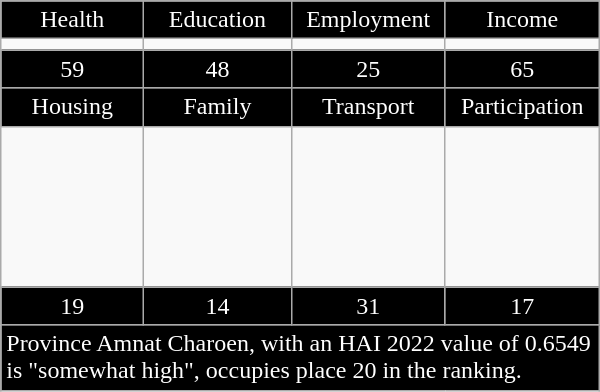<table class="wikitable floatright" style="width:400px;">
<tr>
<td style="text-align:center; width:100px; background:black; color:white;">Health</td>
<td style="text-align:center; width:100px; background:black; color:white;">Education</td>
<td style="text-align:center; width:100px; background:black; color:white;">Employment</td>
<td style="text-align:center; width:100px; background:black; color:white;">Income</td>
</tr>
<tr>
<td></td>
<td></td>
<td></td>
<td></td>
</tr>
<tr>
<td style="text-align:center; background:black; color:white;">59</td>
<td style="text-align:center; background:black; color:white;">48</td>
<td style="text-align:center; background:black; color:white;">25</td>
<td style="text-align:center; background:black; color:white;">65</td>
</tr>
<tr>
<td style="text-align:center; background:black; color:white;">Housing</td>
<td style="text-align:center; background:black; color:white;">Family</td>
<td style="text-align:center; background:black; color:white;">Transport</td>
<td style="text-align:center; background:black; color:white;">Participation</td>
</tr>
<tr>
<td style="height:100px;"></td>
<td></td>
<td></td>
<td></td>
</tr>
<tr>
<td style="text-align:center; background:black; color:white;">19</td>
<td style="text-align:center; background:black; color:white;">14</td>
<td style="text-align:center; background:black; color:white;">31</td>
<td style="text-align:center; background:black; color:white;">17</td>
</tr>
<tr>
<td colspan="4"; style="background:black; color:white;">Province Amnat Charoen, with an HAI 2022 value of 0.6549 is "somewhat high", occupies place 20 in the ranking.</td>
</tr>
</table>
